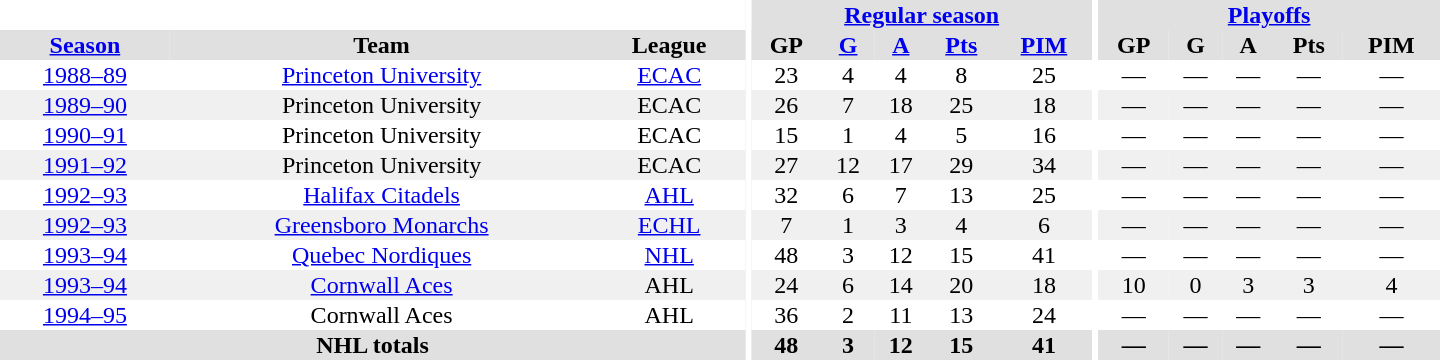<table border="0" cellpadding="1" cellspacing="0" style="text-align:center; width:60em">
<tr bgcolor="#e0e0e0">
<th colspan="3" bgcolor="#ffffff"></th>
<th rowspan="100" bgcolor="#ffffff"></th>
<th colspan="5"><a href='#'>Regular season</a></th>
<th rowspan="100" bgcolor="#ffffff"></th>
<th colspan="5"><a href='#'>Playoffs</a></th>
</tr>
<tr bgcolor="#e0e0e0">
<th><a href='#'>Season</a></th>
<th>Team</th>
<th>League</th>
<th>GP</th>
<th><a href='#'>G</a></th>
<th><a href='#'>A</a></th>
<th><a href='#'>Pts</a></th>
<th><a href='#'>PIM</a></th>
<th>GP</th>
<th>G</th>
<th>A</th>
<th>Pts</th>
<th>PIM</th>
</tr>
<tr>
<td><a href='#'>1988–89</a></td>
<td><a href='#'>Princeton University</a></td>
<td><a href='#'>ECAC</a></td>
<td>23</td>
<td>4</td>
<td>4</td>
<td>8</td>
<td>25</td>
<td>—</td>
<td>—</td>
<td>—</td>
<td>—</td>
<td>—</td>
</tr>
<tr bgcolor="#f0f0f0">
<td><a href='#'>1989–90</a></td>
<td>Princeton University</td>
<td>ECAC</td>
<td>26</td>
<td>7</td>
<td>18</td>
<td>25</td>
<td>18</td>
<td>—</td>
<td>—</td>
<td>—</td>
<td>—</td>
<td>—</td>
</tr>
<tr>
<td><a href='#'>1990–91</a></td>
<td>Princeton University</td>
<td>ECAC</td>
<td>15</td>
<td>1</td>
<td>4</td>
<td>5</td>
<td>16</td>
<td>—</td>
<td>—</td>
<td>—</td>
<td>—</td>
<td>—</td>
</tr>
<tr bgcolor="#f0f0f0">
<td><a href='#'>1991–92</a></td>
<td>Princeton University</td>
<td>ECAC</td>
<td>27</td>
<td>12</td>
<td>17</td>
<td>29</td>
<td>34</td>
<td>—</td>
<td>—</td>
<td>—</td>
<td>—</td>
<td>—</td>
</tr>
<tr>
<td><a href='#'>1992–93</a></td>
<td><a href='#'>Halifax Citadels</a></td>
<td><a href='#'>AHL</a></td>
<td>32</td>
<td>6</td>
<td>7</td>
<td>13</td>
<td>25</td>
<td>—</td>
<td>—</td>
<td>—</td>
<td>—</td>
<td>—</td>
</tr>
<tr bgcolor="#f0f0f0">
<td><a href='#'>1992–93</a></td>
<td><a href='#'>Greensboro Monarchs</a></td>
<td><a href='#'>ECHL</a></td>
<td>7</td>
<td>1</td>
<td>3</td>
<td>4</td>
<td>6</td>
<td>—</td>
<td>—</td>
<td>—</td>
<td>—</td>
<td>—</td>
</tr>
<tr>
<td><a href='#'>1993–94</a></td>
<td><a href='#'>Quebec Nordiques</a></td>
<td><a href='#'>NHL</a></td>
<td>48</td>
<td>3</td>
<td>12</td>
<td>15</td>
<td>41</td>
<td>—</td>
<td>—</td>
<td>—</td>
<td>—</td>
<td>—</td>
</tr>
<tr bgcolor="#f0f0f0">
<td><a href='#'>1993–94</a></td>
<td><a href='#'>Cornwall Aces</a></td>
<td>AHL</td>
<td>24</td>
<td>6</td>
<td>14</td>
<td>20</td>
<td>18</td>
<td>10</td>
<td>0</td>
<td>3</td>
<td>3</td>
<td>4</td>
</tr>
<tr>
<td><a href='#'>1994–95</a></td>
<td>Cornwall Aces</td>
<td>AHL</td>
<td>36</td>
<td>2</td>
<td>11</td>
<td>13</td>
<td>24</td>
<td>—</td>
<td>—</td>
<td>—</td>
<td>—</td>
<td>—</td>
</tr>
<tr bgcolor="#e0e0e0">
<th colspan="3">NHL totals</th>
<th>48</th>
<th>3</th>
<th>12</th>
<th>15</th>
<th>41</th>
<th>—</th>
<th>—</th>
<th>—</th>
<th>—</th>
<th>—</th>
</tr>
</table>
